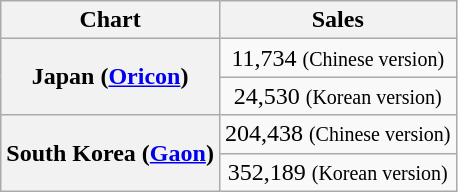<table class="wikitable sortable plainrowheaders">
<tr>
<th scope="col">Chart</th>
<th scope="col">Sales</th>
</tr>
<tr>
<th scope="row" rowspan="2">Japan (<a href='#'>Oricon</a>)</th>
<td align="center">11,734 <small>(Chinese version)</small></td>
</tr>
<tr>
<td align="center">24,530 <small>(Korean version)</small></td>
</tr>
<tr>
<th scope="row"  rowspan="2">South Korea (<a href='#'>Gaon</a>)</th>
<td align="center">204,438 <small>(Chinese version)</small></td>
</tr>
<tr>
<td align="center">352,189 <small>(Korean version)</small></td>
</tr>
</table>
